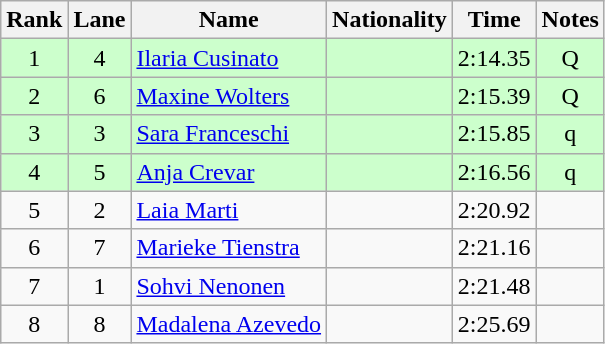<table class="wikitable sortable" style="text-align:center">
<tr>
<th>Rank</th>
<th>Lane</th>
<th>Name</th>
<th>Nationality</th>
<th>Time</th>
<th>Notes</th>
</tr>
<tr bgcolor=ccffcc>
<td>1</td>
<td>4</td>
<td align=left><a href='#'>Ilaria Cusinato</a></td>
<td align=left></td>
<td>2:14.35</td>
<td>Q</td>
</tr>
<tr bgcolor=ccffcc>
<td>2</td>
<td>6</td>
<td align=left><a href='#'>Maxine Wolters</a></td>
<td align=left></td>
<td>2:15.39</td>
<td>Q</td>
</tr>
<tr bgcolor=ccffcc>
<td>3</td>
<td>3</td>
<td align=left><a href='#'>Sara Franceschi</a></td>
<td align=left></td>
<td>2:15.85</td>
<td>q</td>
</tr>
<tr bgcolor=ccffcc>
<td>4</td>
<td>5</td>
<td align=left><a href='#'>Anja Crevar</a></td>
<td align=left></td>
<td>2:16.56</td>
<td>q</td>
</tr>
<tr>
<td>5</td>
<td>2</td>
<td align=left><a href='#'>Laia Marti</a></td>
<td align=left></td>
<td>2:20.92</td>
<td></td>
</tr>
<tr>
<td>6</td>
<td>7</td>
<td align=left><a href='#'>Marieke Tienstra</a></td>
<td align=left></td>
<td>2:21.16</td>
<td></td>
</tr>
<tr>
<td>7</td>
<td>1</td>
<td align=left><a href='#'>Sohvi Nenonen</a></td>
<td align=left></td>
<td>2:21.48</td>
<td></td>
</tr>
<tr>
<td>8</td>
<td>8</td>
<td align=left><a href='#'>Madalena Azevedo</a></td>
<td align=left></td>
<td>2:25.69</td>
<td></td>
</tr>
</table>
